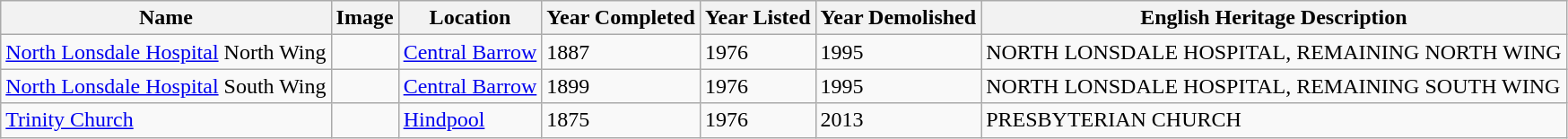<table class="wikitable sortable">
<tr>
<th>Name</th>
<th>Image</th>
<th>Location</th>
<th>Year Completed</th>
<th>Year Listed</th>
<th>Year Demolished</th>
<th>English Heritage Description</th>
</tr>
<tr>
<td><a href='#'>North Lonsdale Hospital</a> North Wing</td>
<td></td>
<td><a href='#'>Central Barrow</a></td>
<td>1887</td>
<td>1976</td>
<td>1995</td>
<td>NORTH LONSDALE HOSPITAL, REMAINING NORTH WING</td>
</tr>
<tr>
<td><a href='#'>North Lonsdale Hospital</a> South Wing</td>
<td></td>
<td><a href='#'>Central Barrow</a></td>
<td>1899</td>
<td>1976</td>
<td>1995</td>
<td>NORTH LONSDALE HOSPITAL, REMAINING SOUTH WING</td>
</tr>
<tr>
<td><a href='#'>Trinity Church</a></td>
<td></td>
<td><a href='#'>Hindpool</a></td>
<td>1875</td>
<td>1976</td>
<td>2013</td>
<td>PRESBYTERIAN CHURCH</td>
</tr>
</table>
